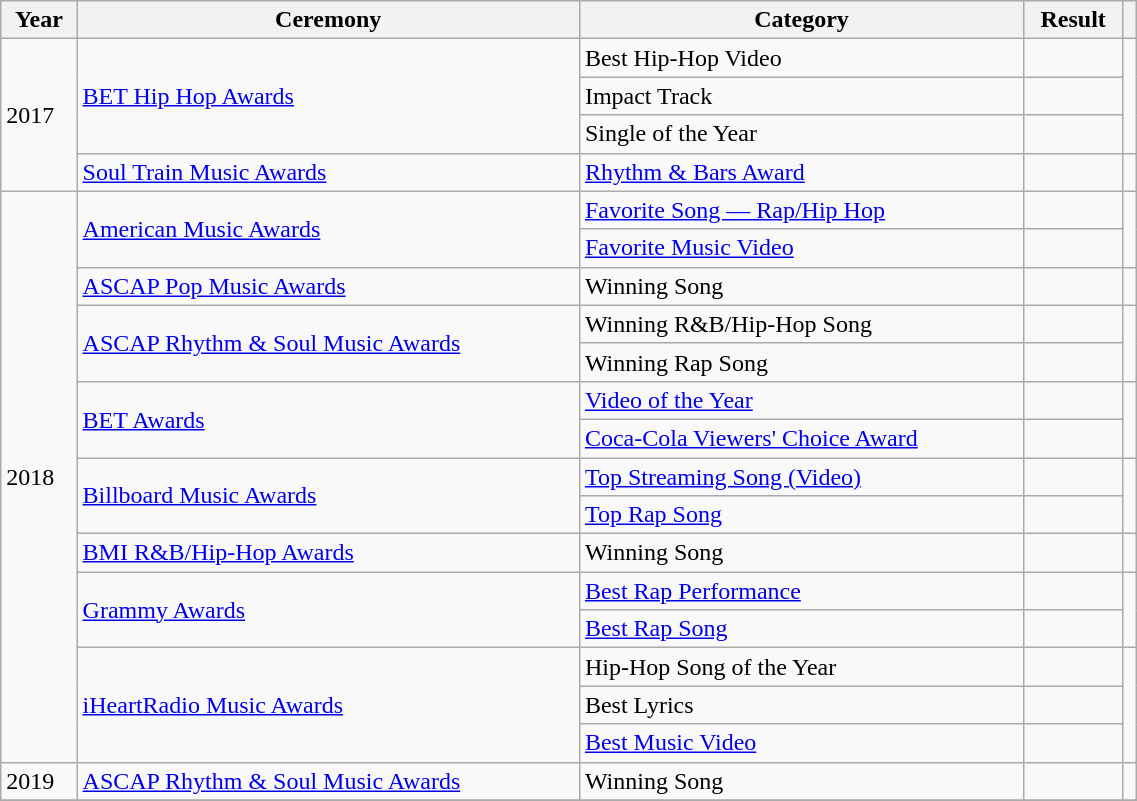<table class="wikitable sortable plainrowheaders" style="width: 60%;">
<tr>
<th scope="col">Year</th>
<th scope="col">Ceremony</th>
<th scope="col">Category</th>
<th scope="col">Result</th>
<th scope="col" class="unsortable"></th>
</tr>
<tr>
<td rowspan="4">2017</td>
<td rowspan="3"><a href='#'>BET Hip Hop Awards</a></td>
<td>Best Hip-Hop Video</td>
<td></td>
<td style="text-align:center;" rowspan="3"><br></td>
</tr>
<tr>
<td>Impact Track</td>
<td></td>
</tr>
<tr>
<td>Single of the Year</td>
<td></td>
</tr>
<tr>
<td><a href='#'>Soul Train Music Awards</a></td>
<td><a href='#'>Rhythm & Bars Award</a></td>
<td></td>
<td style="text-align:center;"></td>
</tr>
<tr>
<td rowspan="15">2018</td>
<td rowspan="2"><a href='#'>American Music Awards</a></td>
<td><a href='#'>Favorite Song — Rap/Hip Hop</a></td>
<td></td>
<td style="text-align:center;" rowspan="2"></td>
</tr>
<tr>
<td><a href='#'>Favorite Music Video</a></td>
<td></td>
</tr>
<tr>
<td><a href='#'>ASCAP Pop Music Awards</a></td>
<td>Winning Song</td>
<td></td>
<td style="text-align:center;"></td>
</tr>
<tr>
<td rowspan="2"><a href='#'>ASCAP Rhythm & Soul Music Awards</a></td>
<td>Winning R&B/Hip-Hop Song</td>
<td></td>
<td style="text-align:center;" rowspan="2"></td>
</tr>
<tr>
<td>Winning Rap Song</td>
<td></td>
</tr>
<tr>
<td rowspan="2"><a href='#'>BET Awards</a></td>
<td><a href='#'>Video of the Year</a></td>
<td></td>
<td style="text-align:center;" rowspan="2"></td>
</tr>
<tr>
<td><a href='#'>Coca-Cola Viewers' Choice Award</a></td>
<td></td>
</tr>
<tr>
<td rowspan="2"><a href='#'>Billboard Music Awards</a></td>
<td><a href='#'>Top Streaming Song (Video)</a></td>
<td></td>
<td style="text-align:center;" rowspan="2"></td>
</tr>
<tr>
<td><a href='#'>Top Rap Song</a></td>
<td></td>
</tr>
<tr>
<td><a href='#'>BMI R&B/Hip-Hop Awards</a></td>
<td>Winning Song</td>
<td></td>
<td style="text-align:center;"></td>
</tr>
<tr>
<td rowspan="2"><a href='#'>Grammy Awards</a></td>
<td><a href='#'>Best Rap Performance</a></td>
<td></td>
<td style="text-align:center;" rowspan="2"></td>
</tr>
<tr>
<td><a href='#'>Best Rap Song</a></td>
<td></td>
</tr>
<tr>
<td rowspan="3"><a href='#'>iHeartRadio Music Awards</a></td>
<td>Hip-Hop Song of the Year</td>
<td></td>
<td style="text-align:center;" rowspan="3"></td>
</tr>
<tr>
<td>Best Lyrics</td>
<td></td>
</tr>
<tr>
<td><a href='#'>Best Music Video</a></td>
<td></td>
</tr>
<tr>
<td>2019</td>
<td><a href='#'>ASCAP Rhythm & Soul Music Awards</a></td>
<td>Winning Song</td>
<td></td>
<td style="text-align:center;"></td>
</tr>
<tr>
</tr>
</table>
